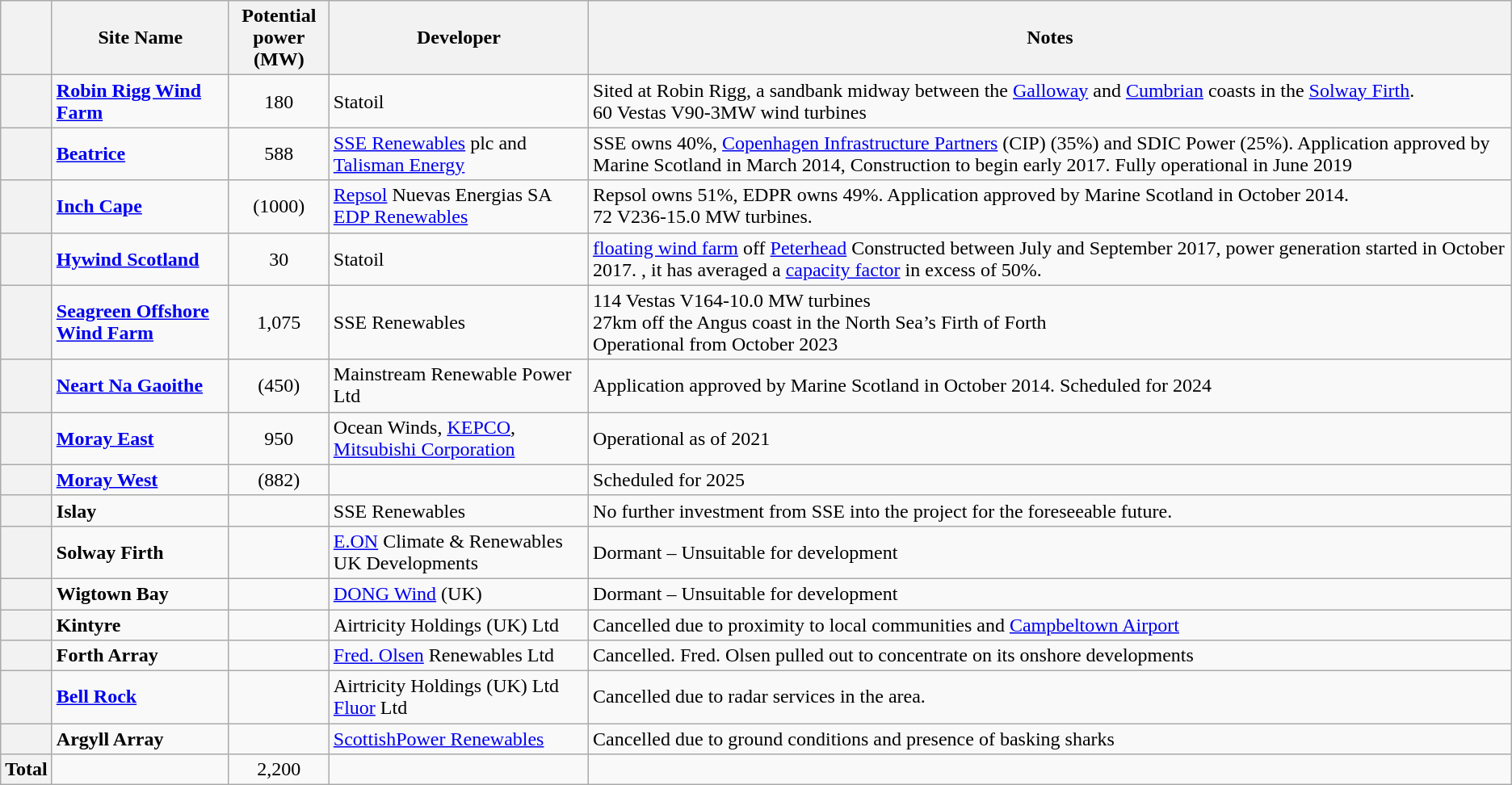<table class="wikitable collapsible sortable">
<tr>
<th></th>
<th>Site Name</th>
<th>Potential<br>power (MW)</th>
<th>Developer</th>
<th>Notes</th>
</tr>
<tr>
<th></th>
<td><strong><a href='#'>Robin Rigg Wind Farm</a></strong></td>
<td style="text-align:center;">180</td>
<td>Statoil</td>
<td>Sited at Robin Rigg, a sandbank midway between the <a href='#'>Galloway</a> and <a href='#'>Cumbrian</a> coasts in the <a href='#'>Solway Firth</a>. <br>60 Vestas V90-3MW wind turbines </td>
</tr>
<tr>
<th></th>
<td><strong><a href='#'>Beatrice</a></strong></td>
<td style="text-align:center;">588</td>
<td><a href='#'>SSE Renewables</a> plc and <a href='#'>Talisman Energy</a></td>
<td>SSE owns 40%, <a href='#'>Copenhagen Infrastructure Partners</a> (CIP) (35%) and SDIC Power (25%). Application approved by Marine Scotland in March 2014, Construction to begin early 2017. Fully operational in June 2019</td>
</tr>
<tr>
<th></th>
<td><strong><a href='#'>Inch Cape</a></strong></td>
<td style="text-align:center;">(1000)</td>
<td><a href='#'>Repsol</a> Nuevas Energias SA<br><a href='#'>EDP Renewables</a></td>
<td>Repsol owns 51%, EDPR owns 49%. Application approved by Marine Scotland in October 2014. <br> 72 V236-15.0 MW turbines.</td>
</tr>
<tr>
<th></th>
<td><strong><a href='#'>Hywind Scotland</a></strong></td>
<td style="text-align:center;">30</td>
<td>Statoil</td>
<td><a href='#'>floating wind farm</a>  off <a href='#'>Peterhead</a> Constructed between July and September 2017, power generation started in October 2017. , it has averaged a <a href='#'>capacity factor</a> in excess of 50%.</td>
</tr>
<tr>
<th></th>
<td><strong><a href='#'>Seagreen Offshore Wind Farm</a></strong></td>
<td style="text-align:center;">1,075</td>
<td>SSE Renewables</td>
<td>114 Vestas V164-10.0 MW turbines <br> 27km off the Angus coast in the North Sea’s Firth of Forth <br> Operational from October 2023</td>
</tr>
<tr>
<th></th>
<td><strong><a href='#'>Neart Na Gaoithe</a></strong></td>
<td style="text-align:center;">(450)</td>
<td>Mainstream Renewable Power Ltd</td>
<td>Application approved by Marine Scotland in October 2014. Scheduled for 2024 </td>
</tr>
<tr>
<th></th>
<td><strong><a href='#'>Moray East</a></strong></td>
<td style="text-align:center;">950</td>
<td>Ocean Winds, <a href='#'>KEPCO</a>, <a href='#'>Mitsubishi Corporation</a></td>
<td>Operational as of 2021 </td>
</tr>
<tr>
<th></th>
<td><strong><a href='#'>Moray West</a></strong></td>
<td style="text-align:center;">(882)</td>
<td></td>
<td>Scheduled for 2025 </td>
</tr>
<tr>
<th></th>
<td><strong>Islay</strong></td>
<td style="text-align:center;"></td>
<td>SSE Renewables</td>
<td>No further investment from SSE into the project for the foreseeable future.</td>
</tr>
<tr>
<th></th>
<td><strong>Solway Firth</strong></td>
<td style="text-align:center;"></td>
<td><a href='#'>E.ON</a> Climate & Renewables UK Developments</td>
<td>Dormant – Unsuitable for development</td>
</tr>
<tr>
<th></th>
<td><strong>Wigtown Bay</strong></td>
<td style="text-align:center;"></td>
<td><a href='#'>DONG Wind</a> (UK)</td>
<td>Dormant – Unsuitable for development</td>
</tr>
<tr>
<th></th>
<td Kintyre Wind Farm><strong>Kintyre</strong></td>
<td style="text-align:center;"></td>
<td>Airtricity Holdings (UK) Ltd</td>
<td>Cancelled due to proximity to local communities and <a href='#'>Campbeltown Airport</a></td>
</tr>
<tr>
<th></th>
<td><strong>Forth Array</strong></td>
<td style="text-align:center;"></td>
<td><a href='#'>Fred. Olsen</a> Renewables Ltd</td>
<td>Cancelled. Fred. Olsen pulled out to concentrate on its onshore developments</td>
</tr>
<tr>
<th></th>
<td><strong><a href='#'>Bell Rock</a></strong></td>
<td style="text-align:center;"></td>
<td>Airtricity Holdings (UK) Ltd<br><a href='#'>Fluor</a> Ltd</td>
<td>Cancelled due to radar services in the area.</td>
</tr>
<tr class="sortbottom">
<th></th>
<td><strong>Argyll Array</strong></td>
<td style="text-align:center;"></td>
<td><a href='#'>ScottishPower Renewables</a></td>
<td>Cancelled due to ground conditions and presence of basking sharks</td>
</tr>
<tr>
<th>Total</th>
<td></td>
<td style="text-align:center;">2,200</td>
<td></td>
<td></td>
</tr>
</table>
